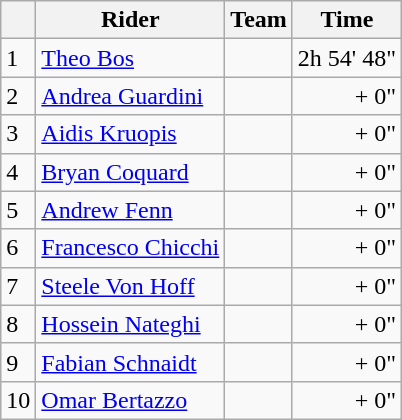<table class=wikitable>
<tr>
<th></th>
<th>Rider</th>
<th>Team</th>
<th>Time</th>
</tr>
<tr>
<td>1</td>
<td> <a href='#'>Theo Bos</a> </td>
<td></td>
<td align=right>2h 54' 48"</td>
</tr>
<tr>
<td>2</td>
<td> <a href='#'>Andrea Guardini</a></td>
<td></td>
<td align=right>+ 0"</td>
</tr>
<tr>
<td>3</td>
<td> <a href='#'>Aidis Kruopis</a></td>
<td></td>
<td align=right>+ 0"</td>
</tr>
<tr>
<td>4</td>
<td> <a href='#'>Bryan Coquard</a></td>
<td></td>
<td align=right>+ 0"</td>
</tr>
<tr>
<td>5</td>
<td> <a href='#'>Andrew Fenn</a></td>
<td></td>
<td align=right>+ 0"</td>
</tr>
<tr>
<td>6</td>
<td> <a href='#'>Francesco Chicchi</a></td>
<td></td>
<td align=right>+ 0"</td>
</tr>
<tr>
<td>7</td>
<td> <a href='#'>Steele Von Hoff</a></td>
<td></td>
<td align=right>+ 0"</td>
</tr>
<tr>
<td>8</td>
<td> <a href='#'>Hossein Nateghi</a></td>
<td></td>
<td align=right>+ 0"</td>
</tr>
<tr>
<td>9</td>
<td> <a href='#'>Fabian Schnaidt</a></td>
<td></td>
<td align=right>+ 0"</td>
</tr>
<tr>
<td>10</td>
<td> <a href='#'>Omar Bertazzo</a></td>
<td></td>
<td align=right>+ 0"</td>
</tr>
</table>
